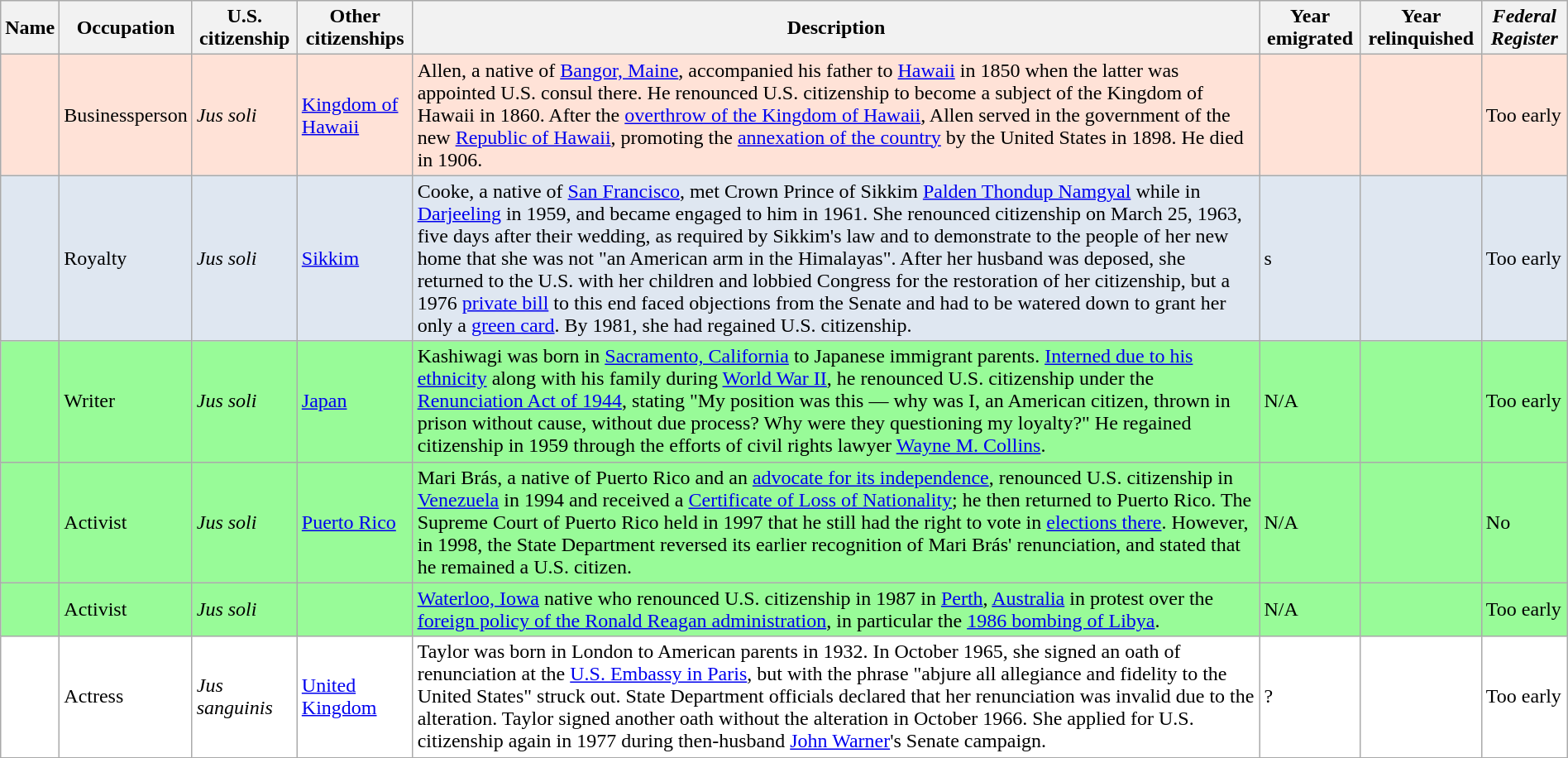<table class="wikitable sortable" style="margin-right: 0;">
<tr>
<th>Name</th>
<th>Occupation</th>
<th>U.S. citizenship</th>
<th>Other citizenships</th>
<th>Description</th>
<th>Year emigrated</th>
<th>Year relinquished</th>
<th><em>Federal Register</em></th>
</tr>
<tr style="background: #ffe2d7">
<td></td>
<td>Businessperson</td>
<td><em>Jus soli</em></td>
<td><a href='#'>Kingdom of Hawaii</a></td>
<td>Allen, a native of <a href='#'>Bangor, Maine</a>, accompanied his father to <a href='#'>Hawaii</a> in 1850 when the latter was appointed U.S. consul there. He renounced U.S. citizenship to become a subject of the Kingdom of Hawaii in 1860. After the <a href='#'>overthrow of the Kingdom of Hawaii</a>, Allen served in the government of the new <a href='#'>Republic of Hawaii</a>, promoting the <a href='#'>annexation of the country</a> by the United States in 1898. He died in 1906.</td>
<td></td>
<td></td>
<td>Too early</td>
</tr>
<tr style="background: #dfe7f1">
<td></td>
<td>Royalty</td>
<td><em>Jus soli</em></td>
<td><a href='#'>Sikkim</a></td>
<td>Cooke, a native of <a href='#'>San Francisco</a>, met Crown Prince of Sikkim <a href='#'>Palden Thondup Namgyal</a> while in <a href='#'>Darjeeling</a> in 1959, and became engaged to him in 1961. She renounced citizenship on March 25, 1963, five days after their wedding, as required by Sikkim's law and to demonstrate to the people of her new home that she was not "an American arm in the Himalayas". After her husband was deposed, she returned to the U.S. with her children and lobbied Congress for the restoration of her citizenship, but a 1976 <a href='#'>private bill</a> to this end faced objections from the Senate and had to be watered down to grant her only a <a href='#'>green card</a>. By 1981, she had regained U.S. citizenship.</td>
<td>s</td>
<td></td>
<td>Too early</td>
</tr>
<tr style="background: palegreen">
<td></td>
<td>Writer</td>
<td><em>Jus soli</em></td>
<td><a href='#'>Japan</a></td>
<td>Kashiwagi was born in <a href='#'>Sacramento, California</a> to Japanese immigrant parents. <a href='#'>Interned due to his ethnicity</a> along with his family during <a href='#'>World War II</a>, he renounced U.S. citizenship under the <a href='#'>Renunciation Act of 1944</a>, stating "My position was this — why was I, an American citizen, thrown in prison without cause, without due process? Why were they questioning my loyalty?" He regained citizenship in 1959 through the efforts of civil rights lawyer <a href='#'>Wayne M. Collins</a>.</td>
<td>N/A</td>
<td></td>
<td>Too early</td>
</tr>
<tr style="background: palegreen">
<td></td>
<td>Activist</td>
<td><em>Jus soli</em></td>
<td><a href='#'>Puerto Rico</a></td>
<td>Mari Brás, a native of Puerto Rico and an <a href='#'>advocate for its independence</a>, renounced U.S. citizenship in <a href='#'>Venezuela</a> in 1994 and received a <a href='#'>Certificate of Loss of Nationality</a>; he then returned to Puerto Rico. The Supreme Court of Puerto Rico held in 1997 that he still had the right to vote in <a href='#'>elections there</a>. However, in 1998, the State Department reversed its earlier recognition of Mari Brás' renunciation, and stated that he remained a U.S. citizen.</td>
<td>N/A</td>
<td></td>
<td>No</td>
</tr>
<tr style="background: palegreen">
<td></td>
<td>Activist</td>
<td><em>Jus soli</em></td>
<td></td>
<td><a href='#'>Waterloo, Iowa</a> native who renounced U.S. citizenship in 1987 in <a href='#'>Perth</a>, <a href='#'>Australia</a> in protest over the <a href='#'>foreign policy of the Ronald Reagan administration</a>, in particular the <a href='#'>1986 bombing of Libya</a>.</td>
<td>N/A</td>
<td></td>
<td>Too early</td>
</tr>
<tr style="background: #ffffff">
<td></td>
<td>Actress</td>
<td><em>Jus sanguinis</em></td>
<td><a href='#'>United Kingdom</a></td>
<td>Taylor was born in London to American parents in 1932. In October 1965, she signed an oath of renunciation at the <a href='#'>U.S. Embassy in Paris</a>, but with the phrase "abjure all allegiance and fidelity to the United States" struck out. State Department officials declared that her renunciation was invalid due to the alteration. Taylor signed another oath without the alteration in October 1966. She applied for U.S. citizenship again in 1977 during then-husband <a href='#'>John Warner</a>'s Senate campaign.</td>
<td>?</td>
<td></td>
<td>Too early</td>
</tr>
<tr>
</tr>
</table>
